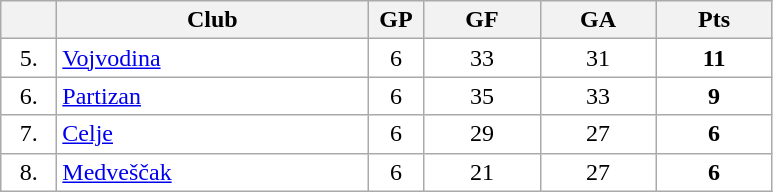<table class="wikitable">
<tr>
<th width="30"></th>
<th width="200">Club</th>
<th width="30">GP</th>
<th width="70">GF</th>
<th width="70">GA</th>
<th width="70">Pts</th>
</tr>
<tr bgcolor="#FFFFFF" align="center">
<td>5.</td>
<td align="left"><a href='#'>Vojvodina</a></td>
<td>6</td>
<td>33</td>
<td>31</td>
<td><strong>11</strong></td>
</tr>
<tr bgcolor="#FFFFFF" align="center">
<td>6.</td>
<td align="left"><a href='#'>Partizan</a></td>
<td>6</td>
<td>35</td>
<td>33</td>
<td><strong>9</strong></td>
</tr>
<tr bgcolor="#FFFFFF" align="center">
<td>7.</td>
<td align="left"><a href='#'>Celje</a></td>
<td>6</td>
<td>29</td>
<td>27</td>
<td><strong>6</strong></td>
</tr>
<tr bgcolor="#FFFFFF" align="center">
<td>8.</td>
<td align="left"><a href='#'>Medveščak</a></td>
<td>6</td>
<td>21</td>
<td>27</td>
<td><strong>6</strong></td>
</tr>
</table>
